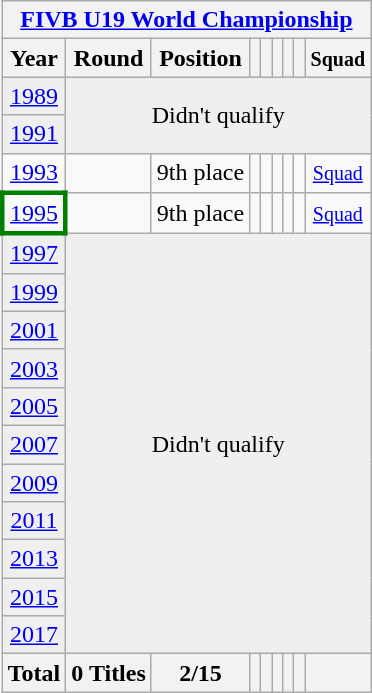<table class="wikitable" style="text-align: center;">
<tr>
<th colspan=9><a href='#'>FIVB U19 World Championship</a></th>
</tr>
<tr>
<th>Year</th>
<th>Round</th>
<th>Position</th>
<th></th>
<th></th>
<th></th>
<th></th>
<th></th>
<th><small>Squad</small></th>
</tr>
<tr bgcolor="efefef">
<td> <a href='#'>1989</a></td>
<td colspan="8" rowspan=2>Didn't qualify</td>
</tr>
<tr bgcolor="efefef">
<td> <a href='#'>1991</a></td>
</tr>
<tr>
<td> <a href='#'>1993</a></td>
<td></td>
<td>9th place</td>
<td></td>
<td></td>
<td></td>
<td></td>
<td></td>
<td><small><a href='#'>Squad</a></small></td>
</tr>
<tr>
<td style="border:3px solid green"> <a href='#'>1995</a></td>
<td></td>
<td>9th place</td>
<td></td>
<td></td>
<td></td>
<td></td>
<td></td>
<td><small><a href='#'>Squad</a></small></td>
</tr>
<tr bgcolor="efefef">
<td> <a href='#'>1997</a></td>
<td colspan="8" rowspan="11">Didn't qualify</td>
</tr>
<tr bgcolor="efefef">
<td> <a href='#'>1999</a></td>
</tr>
<tr bgcolor="efefef">
<td> <a href='#'>2001</a></td>
</tr>
<tr bgcolor="efefef">
<td> <a href='#'>2003</a></td>
</tr>
<tr bgcolor="efefef">
<td> <a href='#'>2005</a></td>
</tr>
<tr bgcolor="efefef">
<td> <a href='#'>2007</a></td>
</tr>
<tr bgcolor="efefef">
<td> <a href='#'>2009</a></td>
</tr>
<tr bgcolor="efefef">
<td> <a href='#'>2011</a></td>
</tr>
<tr bgcolor="efefef">
<td> <a href='#'>2013</a></td>
</tr>
<tr bgcolor="efefef">
<td> <a href='#'>2015</a></td>
</tr>
<tr bgcolor="efefef">
<td> <a href='#'>2017</a></td>
</tr>
<tr>
<th>Total</th>
<th>0 Titles</th>
<th>2/15</th>
<th></th>
<th></th>
<th></th>
<th></th>
<th></th>
<th></th>
</tr>
</table>
